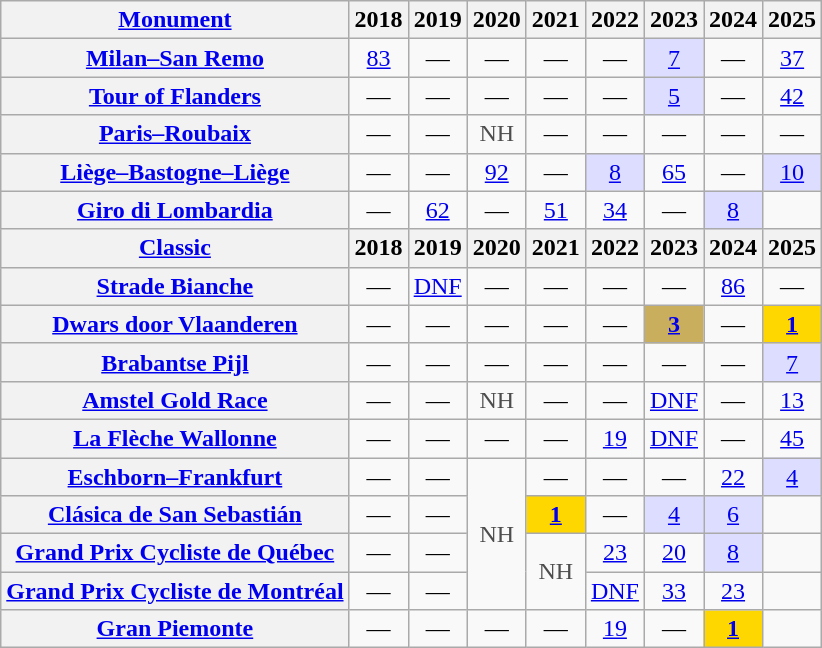<table class="wikitable plainrowheaders">
<tr>
<th><a href='#'>Monument</a></th>
<th scope="col">2018</th>
<th scope="col">2019</th>
<th scope="col">2020</th>
<th scope="col">2021</th>
<th scope="col">2022</th>
<th scope="col">2023</th>
<th scope="col">2024</th>
<th scope="col">2025</th>
</tr>
<tr style="text-align:center;">
<th scope="row"><a href='#'>Milan–San Remo</a></th>
<td><a href='#'>83</a></td>
<td>—</td>
<td>—</td>
<td>—</td>
<td>—</td>
<td style="background:#ddf;"><a href='#'>7</a></td>
<td>—</td>
<td><a href='#'>37</a></td>
</tr>
<tr style="text-align:center;">
<th scope="row"><a href='#'>Tour of Flanders</a></th>
<td>—</td>
<td>—</td>
<td>—</td>
<td>—</td>
<td>—</td>
<td style="background:#ddf;"><a href='#'>5</a></td>
<td>—</td>
<td><a href='#'>42</a></td>
</tr>
<tr style="text-align:center;">
<th scope="row"><a href='#'>Paris–Roubaix</a></th>
<td>—</td>
<td>—</td>
<td style="color:#4d4d4d;">NH</td>
<td>—</td>
<td>—</td>
<td>—</td>
<td>—</td>
<td>—</td>
</tr>
<tr style="text-align:center;">
<th scope="row"><a href='#'>Liège–Bastogne–Liège</a></th>
<td>—</td>
<td>—</td>
<td><a href='#'>92</a></td>
<td>—</td>
<td style="background:#ddf;"><a href='#'>8</a></td>
<td><a href='#'>65</a></td>
<td>—</td>
<td style="background:#ddf;"><a href='#'>10</a></td>
</tr>
<tr style="text-align:center;">
<th scope="row"><a href='#'>Giro di Lombardia</a></th>
<td>—</td>
<td><a href='#'>62</a></td>
<td>—</td>
<td><a href='#'>51</a></td>
<td><a href='#'>34</a></td>
<td>—</td>
<td style="background:#ddf;"><a href='#'>8</a></td>
<td></td>
</tr>
<tr>
<th><a href='#'>Classic</a></th>
<th scope="col">2018</th>
<th scope="col">2019</th>
<th scope="col">2020</th>
<th scope="col">2021</th>
<th scope="col">2022</th>
<th scope="col">2023</th>
<th scope="col">2024</th>
<th scope="col">2025</th>
</tr>
<tr style="text-align:center;">
<th scope="row"><a href='#'>Strade Bianche</a></th>
<td>—</td>
<td><a href='#'>DNF</a></td>
<td>—</td>
<td>—</td>
<td>—</td>
<td>—</td>
<td><a href='#'>86</a></td>
<td>—</td>
</tr>
<tr style="text-align:center;">
<th scope="row"><a href='#'>Dwars door Vlaanderen</a></th>
<td>—</td>
<td>—</td>
<td>—</td>
<td>—</td>
<td>—</td>
<td style="background:#C9AE5D;"><a href='#'><strong>3</strong></a></td>
<td>—</td>
<td style="background:gold;"><a href='#'><strong>1</strong></a></td>
</tr>
<tr style="text-align:center;">
<th scope="row"><a href='#'>Brabantse Pijl</a></th>
<td>—</td>
<td>—</td>
<td>—</td>
<td>—</td>
<td>—</td>
<td>—</td>
<td>—</td>
<td style="background:#ddf;"><a href='#'>7</a></td>
</tr>
<tr style="text-align:center;">
<th scope="row"><a href='#'>Amstel Gold Race</a></th>
<td>—</td>
<td>—</td>
<td style="color:#4d4d4d;">NH</td>
<td>—</td>
<td>—</td>
<td><a href='#'>DNF</a></td>
<td>—</td>
<td><a href='#'>13</a></td>
</tr>
<tr style="text-align:center;">
<th scope="row"><a href='#'>La Flèche Wallonne</a></th>
<td>—</td>
<td>—</td>
<td>—</td>
<td>—</td>
<td><a href='#'>19</a></td>
<td><a href='#'>DNF</a></td>
<td>—</td>
<td><a href='#'>45</a></td>
</tr>
<tr style="text-align:center;">
<th scope="row"><a href='#'>Eschborn–Frankfurt</a></th>
<td>—</td>
<td>—</td>
<td style="color:#4d4d4d;" rowspan=4>NH</td>
<td>—</td>
<td>—</td>
<td>—</td>
<td><a href='#'>22</a></td>
<td style="background:#ddf;"><a href='#'>4</a></td>
</tr>
<tr style="text-align:center;">
<th scope="row"><a href='#'>Clásica de San Sebastián</a></th>
<td>—</td>
<td>—</td>
<td style="background:gold;"><a href='#'><strong>1</strong></a></td>
<td>—</td>
<td style="background:#ddf;"><a href='#'>4</a></td>
<td style="background:#ddf;"><a href='#'>6</a></td>
<td></td>
</tr>
<tr style="text-align:center;">
<th scope="row"><a href='#'>Grand Prix Cycliste de Québec</a></th>
<td>—</td>
<td>—</td>
<td style="color:#4d4d4d;" rowspan=2>NH</td>
<td><a href='#'>23</a></td>
<td><a href='#'>20</a></td>
<td style="background:#ddf;"><a href='#'>8</a></td>
<td></td>
</tr>
<tr style="text-align:center;">
<th scope="row"><a href='#'>Grand Prix Cycliste de Montréal</a></th>
<td>—</td>
<td>—</td>
<td><a href='#'>DNF</a></td>
<td><a href='#'>33</a></td>
<td><a href='#'>23</a></td>
<td></td>
</tr>
<tr style="text-align:center;">
<th scope="row"><a href='#'>Gran Piemonte</a></th>
<td>—</td>
<td>—</td>
<td>—</td>
<td>—</td>
<td><a href='#'>19</a></td>
<td>—</td>
<td style="background:gold;"><a href='#'><strong>1</strong></a></td>
<td></td>
</tr>
</table>
